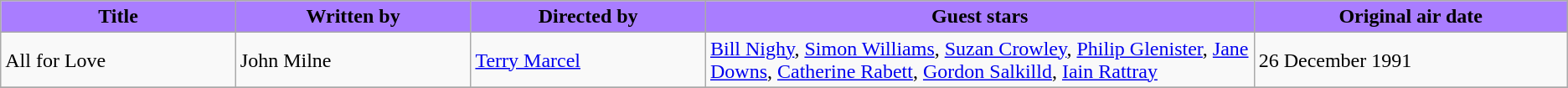<table class="wikitable">
<tr>
<th style="width:15%; background:#A97DFF;">Title</th>
<th style="width:15%; background:#A97DFF;">Written by</th>
<th style="width:15%; background:#A97DFF;">Directed by</th>
<th style="width:35%; background:#A97DFF;">Guest stars</th>
<th style="width:35%; background:#A97DFF;">Original air date</th>
</tr>
<tr id="All For Love">
<td>All for Love</td>
<td>John Milne</td>
<td><a href='#'>Terry Marcel</a></td>
<td><a href='#'>Bill Nighy</a>, <a href='#'>Simon Williams</a>, <a href='#'>Suzan Crowley</a>, <a href='#'>Philip Glenister</a>, <a href='#'>Jane Downs</a>, <a href='#'>Catherine Rabett</a>, <a href='#'>Gordon Salkilld</a>, <a href='#'>Iain Rattray</a></td>
<td>26 December 1991</td>
</tr>
<tr>
</tr>
</table>
